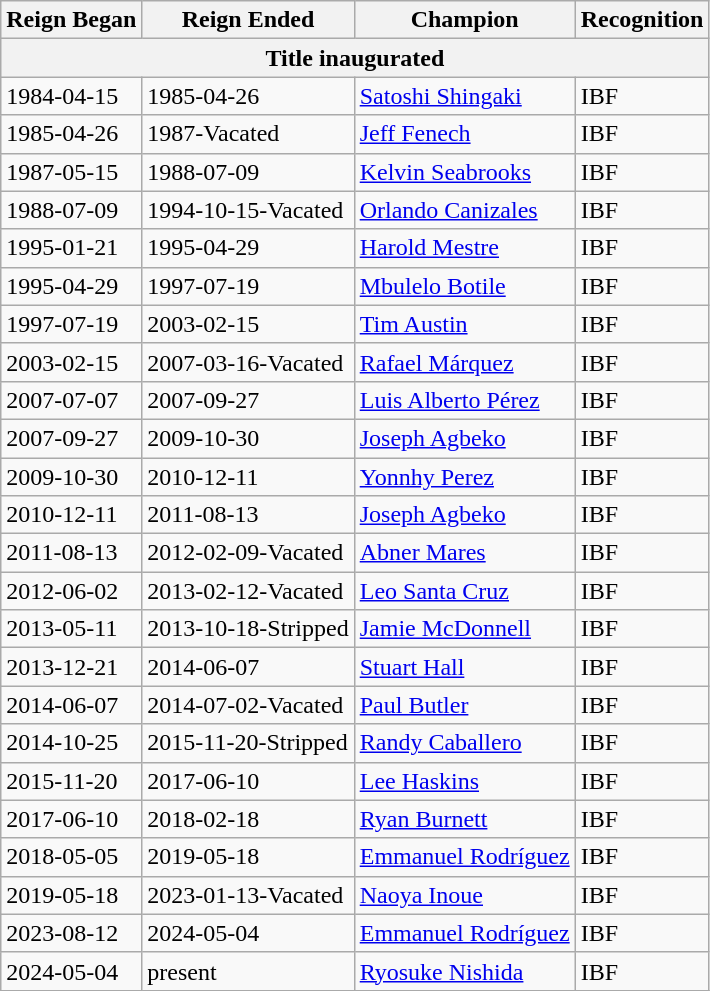<table class="wikitable">
<tr>
<th>Reign Began</th>
<th>Reign Ended</th>
<th>Champion</th>
<th>Recognition</th>
</tr>
<tr>
<th colspan="4">Title inaugurated</th>
</tr>
<tr>
<td>1984-04-15</td>
<td>1985-04-26</td>
<td> <a href='#'>Satoshi Shingaki</a></td>
<td>IBF</td>
</tr>
<tr>
<td>1985-04-26</td>
<td>1987-Vacated</td>
<td> <a href='#'>Jeff Fenech</a></td>
<td>IBF</td>
</tr>
<tr>
<td>1987-05-15</td>
<td>1988-07-09</td>
<td> <a href='#'>Kelvin Seabrooks</a></td>
<td>IBF</td>
</tr>
<tr>
<td>1988-07-09</td>
<td>1994-10-15-Vacated</td>
<td> <a href='#'>Orlando Canizales</a></td>
<td>IBF</td>
</tr>
<tr>
<td>1995-01-21</td>
<td>1995-04-29</td>
<td> <a href='#'>Harold Mestre</a></td>
<td>IBF</td>
</tr>
<tr>
<td>1995-04-29</td>
<td>1997-07-19</td>
<td> <a href='#'>Mbulelo Botile</a></td>
<td>IBF</td>
</tr>
<tr>
<td>1997-07-19</td>
<td>2003-02-15</td>
<td> <a href='#'>Tim Austin</a></td>
<td>IBF</td>
</tr>
<tr>
<td>2003-02-15</td>
<td>2007-03-16-Vacated</td>
<td> <a href='#'>Rafael Márquez</a></td>
<td>IBF</td>
</tr>
<tr>
<td>2007-07-07</td>
<td>2007-09-27</td>
<td> <a href='#'>Luis Alberto Pérez</a></td>
<td>IBF</td>
</tr>
<tr>
<td>2007-09-27</td>
<td>2009-10-30</td>
<td> <a href='#'>Joseph Agbeko</a></td>
<td>IBF</td>
</tr>
<tr>
<td>2009-10-30</td>
<td>2010-12-11</td>
<td> <a href='#'>Yonnhy Perez</a></td>
<td>IBF</td>
</tr>
<tr>
<td>2010-12-11</td>
<td>2011-08-13</td>
<td> <a href='#'>Joseph Agbeko</a></td>
<td>IBF</td>
</tr>
<tr>
<td>2011-08-13</td>
<td>2012-02-09-Vacated</td>
<td> <a href='#'>Abner Mares</a></td>
<td>IBF</td>
</tr>
<tr>
<td>2012-06-02</td>
<td>2013-02-12-Vacated</td>
<td> <a href='#'>Leo Santa Cruz</a></td>
<td>IBF</td>
</tr>
<tr>
<td>2013-05-11</td>
<td>2013-10-18-Stripped</td>
<td> <a href='#'>Jamie McDonnell</a></td>
<td>IBF</td>
</tr>
<tr>
<td>2013-12-21</td>
<td>2014-06-07</td>
<td> <a href='#'>Stuart Hall</a></td>
<td>IBF</td>
</tr>
<tr>
<td>2014-06-07</td>
<td>2014-07-02-Vacated</td>
<td> <a href='#'>Paul Butler</a></td>
<td>IBF</td>
</tr>
<tr>
<td>2014-10-25</td>
<td>2015-11-20-Stripped</td>
<td> <a href='#'>Randy Caballero</a></td>
<td>IBF</td>
</tr>
<tr>
<td>2015-11-20</td>
<td>2017-06-10</td>
<td> <a href='#'>Lee Haskins</a></td>
<td>IBF</td>
</tr>
<tr>
<td>2017-06-10</td>
<td>2018-02-18</td>
<td> <a href='#'>Ryan Burnett</a></td>
<td>IBF</td>
</tr>
<tr>
<td>2018-05-05</td>
<td>2019-05-18</td>
<td> <a href='#'>Emmanuel Rodríguez</a></td>
<td>IBF</td>
</tr>
<tr>
<td>2019-05-18</td>
<td>2023-01-13-Vacated</td>
<td> <a href='#'>Naoya Inoue</a></td>
<td>IBF</td>
</tr>
<tr>
<td>2023-08-12</td>
<td>2024-05-04</td>
<td> <a href='#'>Emmanuel Rodríguez</a></td>
<td>IBF</td>
</tr>
<tr>
<td>2024-05-04</td>
<td>present</td>
<td> <a href='#'>Ryosuke Nishida</a></td>
<td>IBF</td>
</tr>
<tr>
</tr>
</table>
